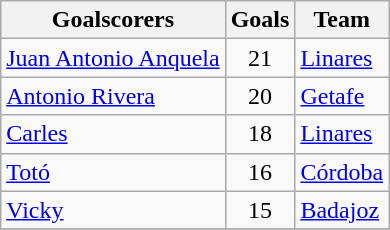<table class="wikitable sortable">
<tr>
<th>Goalscorers</th>
<th>Goals</th>
<th>Team</th>
</tr>
<tr>
<td> <a href='#'>Juan Antonio Anquela</a></td>
<td style="text-align:center;">21</td>
<td><a href='#'>Linares</a></td>
</tr>
<tr>
<td> <a href='#'>Antonio Rivera</a></td>
<td style="text-align:center;">20</td>
<td><a href='#'>Getafe</a></td>
</tr>
<tr>
<td> <a href='#'>Carles</a></td>
<td style="text-align:center;">18</td>
<td><a href='#'>Linares</a></td>
</tr>
<tr>
<td> <a href='#'>Totó</a></td>
<td style="text-align:center;">16</td>
<td><a href='#'>Córdoba</a></td>
</tr>
<tr>
<td> <a href='#'>Vicky</a></td>
<td style="text-align:center;">15</td>
<td><a href='#'>Badajoz</a></td>
</tr>
<tr>
</tr>
</table>
